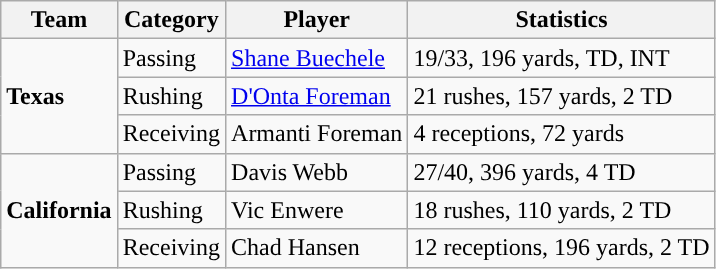<table class="wikitable" style="float: left;">
<tr>
<th>Team</th>
<th>Category</th>
<th>Player</th>
<th>Statistics</th>
</tr>
<tr>
<td rowspan=3><strong>Texas</strong></td>
<td>Passing</td>
<td><a href='#'>Shane Buechele</a></td>
<td>19/33, 196 yards, TD, INT</td>
</tr>
<tr>
<td>Rushing</td>
<td><a href='#'>D'Onta Foreman</a></td>
<td>21 rushes, 157 yards, 2 TD</td>
</tr>
<tr>
<td>Receiving</td>
<td>Armanti Foreman</td>
<td>4 receptions, 72 yards</td>
</tr>
<tr>
<td rowspan=3><strong>California</strong></td>
<td>Passing</td>
<td>Davis Webb</td>
<td>27/40, 396 yards, 4 TD</td>
</tr>
<tr>
<td>Rushing</td>
<td>Vic Enwere</td>
<td>18 rushes, 110 yards, 2 TD</td>
</tr>
<tr>
<td>Receiving</td>
<td>Chad Hansen</td>
<td>12 receptions, 196 yards, 2 TD</td>
</tr>
</table>
